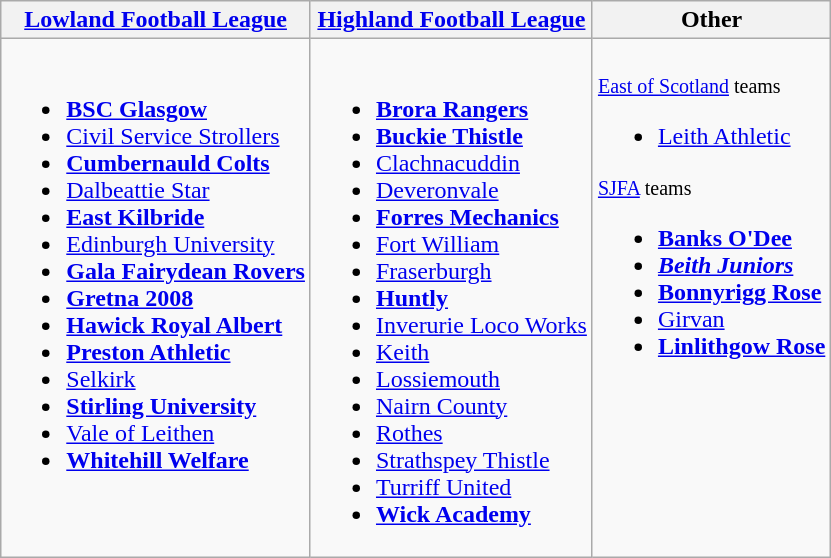<table class="wikitable" style="text-align:left">
<tr>
<th><a href='#'>Lowland Football League</a></th>
<th><a href='#'>Highland Football League</a></th>
<th>Other</th>
</tr>
<tr>
<td valign=top><br><ul><li><strong><a href='#'>BSC Glasgow</a></strong></li><li><a href='#'>Civil Service Strollers</a></li><li><strong><a href='#'>Cumbernauld Colts</a></strong></li><li><a href='#'>Dalbeattie Star</a></li><li><strong><a href='#'>East Kilbride</a></strong></li><li><a href='#'>Edinburgh University</a></li><li><strong><a href='#'>Gala Fairydean Rovers</a></strong></li><li><strong><a href='#'>Gretna 2008</a></strong></li><li><strong><a href='#'>Hawick Royal Albert</a></strong></li><li><strong><a href='#'>Preston Athletic</a></strong></li><li><a href='#'>Selkirk</a></li><li><strong><a href='#'>Stirling University</a></strong></li><li><a href='#'>Vale of Leithen</a></li><li><strong><a href='#'>Whitehill Welfare</a></strong></li></ul></td>
<td valign=top><br><ul><li><strong><a href='#'>Brora Rangers</a></strong></li><li><strong><a href='#'>Buckie Thistle</a></strong></li><li><a href='#'>Clachnacuddin</a></li><li><a href='#'>Deveronvale</a></li><li><strong><a href='#'>Forres Mechanics</a></strong></li><li><a href='#'>Fort William</a></li><li><a href='#'>Fraserburgh</a></li><li><strong><a href='#'>Huntly</a></strong></li><li><a href='#'>Inverurie Loco Works</a></li><li><a href='#'>Keith</a></li><li><a href='#'>Lossiemouth</a></li><li><a href='#'>Nairn County</a></li><li><a href='#'>Rothes</a></li><li><a href='#'>Strathspey Thistle</a></li><li><a href='#'>Turriff United</a></li><li><strong><a href='#'>Wick Academy</a></strong></li></ul></td>
<td valign=top><br><small><a href='#'>East of Scotland</a> teams</small><ul><li><a href='#'>Leith Athletic</a></li></ul><small><a href='#'>SJFA</a> teams</small><ul><li><strong><a href='#'>Banks O'Dee</a></strong></li><li><strong><em><a href='#'>Beith Juniors</a></em></strong></li><li><strong><a href='#'>Bonnyrigg Rose</a></strong></li><li><a href='#'>Girvan</a></li><li><strong><a href='#'>Linlithgow Rose</a></strong></li></ul></td>
</tr>
</table>
